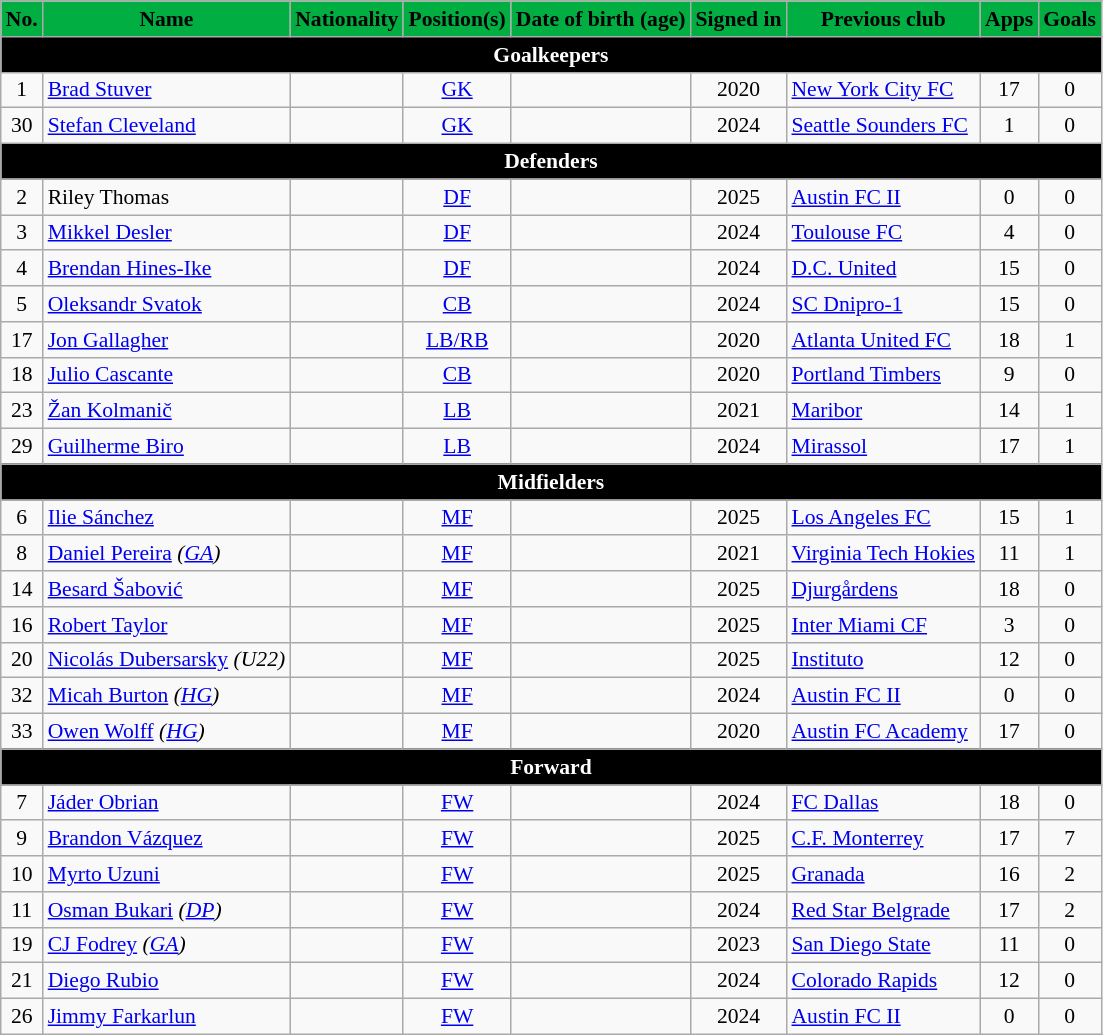<table class="wikitable" style="text-align:center; font-size:90%;">
<tr>
<th style="background:#00AE42; color:black; text-align:center;">No.</th>
<th style="background:#00AE42; color:black; text-align:center;">Name</th>
<th style="background:#00AE42; color:black; text-align:center;">Nationality</th>
<th style="background:#00AE42; color:black; text-align:center;">Position(s)</th>
<th style="background:#00AE42; color:black; text-align:center;">Date of birth (age)</th>
<th style="background:#00AE42; color:black; text-align:center;">Signed in</th>
<th style="background:#00AE42; color:black; text-align:center;">Previous club</th>
<th style="background:#00AE42; color:black; text-align:center;">Apps</th>
<th style="background:#00AE42; color:black; text-align:center;">Goals</th>
</tr>
<tr>
<th colspan=9 style="background:black; color:white; text-align:center;">Goalkeepers</th>
</tr>
<tr>
<td>1</td>
<td align="left"><a href='#'>Brad Stuver</a></td>
<td></td>
<td><a href='#'>GK</a></td>
<td></td>
<td>2020</td>
<td align="left"> <a href='#'>New York City FC</a></td>
<td>17</td>
<td>0</td>
</tr>
<tr>
<td>30</td>
<td align="left"><a href='#'>Stefan Cleveland</a></td>
<td></td>
<td><a href='#'>GK</a></td>
<td></td>
<td>2024</td>
<td align="left"> <a href='#'>Seattle Sounders FC</a></td>
<td>1</td>
<td>0</td>
</tr>
<tr>
<th colspan=9 style="background:black; color:white; text-align:center;">Defenders</th>
</tr>
<tr>
<td>2</td>
<td align="left">Riley Thomas</td>
<td></td>
<td><a href='#'>DF</a></td>
<td></td>
<td>2025</td>
<td align="left"> <a href='#'>Austin FC II</a></td>
<td>0</td>
<td>0</td>
</tr>
<tr>
<td>3</td>
<td align="left"><a href='#'>Mikkel Desler</a></td>
<td></td>
<td><a href='#'>DF</a></td>
<td></td>
<td>2024</td>
<td align="left"> <a href='#'>Toulouse FC</a></td>
<td>4</td>
<td>0</td>
</tr>
<tr>
<td>4</td>
<td align="left"><a href='#'>Brendan Hines-Ike</a></td>
<td></td>
<td><a href='#'>DF</a></td>
<td></td>
<td>2024</td>
<td align="left"> <a href='#'>D.C. United</a></td>
<td>15</td>
<td>0</td>
</tr>
<tr>
<td>5</td>
<td align="left"><a href='#'>Oleksandr Svatok</a></td>
<td></td>
<td><a href='#'>CB</a></td>
<td></td>
<td>2024</td>
<td align="left"> <a href='#'>SC Dnipro-1</a></td>
<td>15</td>
<td>0</td>
</tr>
<tr>
<td>17</td>
<td align="left"><a href='#'>Jon Gallagher</a></td>
<td></td>
<td><a href='#'>LB/RB</a></td>
<td></td>
<td>2020</td>
<td align="left"> <a href='#'>Atlanta United FC</a></td>
<td>18</td>
<td>1</td>
</tr>
<tr>
<td>18</td>
<td align="left"><a href='#'>Julio Cascante</a></td>
<td></td>
<td><a href='#'>CB</a></td>
<td></td>
<td>2020</td>
<td align="left"> <a href='#'>Portland Timbers</a></td>
<td>9</td>
<td>0</td>
</tr>
<tr>
<td>23</td>
<td align="left"><a href='#'>Žan Kolmanič</a></td>
<td></td>
<td><a href='#'>LB</a></td>
<td></td>
<td>2021</td>
<td align="left"> <a href='#'>Maribor</a></td>
<td>14</td>
<td>1</td>
</tr>
<tr>
<td>29</td>
<td align="left"><a href='#'>Guilherme Biro</a></td>
<td></td>
<td><a href='#'>LB</a></td>
<td></td>
<td>2024</td>
<td align="left"> <a href='#'>Mirassol</a></td>
<td>17</td>
<td>1</td>
</tr>
<tr>
<th colspan=9 style="background:black; color:white; text-align:center;">Midfielders</th>
</tr>
<tr>
<td>6</td>
<td align="left"><a href='#'>Ilie Sánchez</a></td>
<td></td>
<td><a href='#'>MF</a></td>
<td></td>
<td>2025</td>
<td align="left"> <a href='#'>Los Angeles FC</a></td>
<td>15</td>
<td>1</td>
</tr>
<tr>
<td>8</td>
<td align="left"><a href='#'>Daniel Pereira</a> <em>(<a href='#'>GA</a>)</em></td>
<td></td>
<td><a href='#'>MF</a></td>
<td></td>
<td>2021</td>
<td align="left"> <a href='#'>Virginia Tech Hokies</a></td>
<td>11</td>
<td>1</td>
</tr>
<tr>
<td>14</td>
<td align="left"><a href='#'>Besard Šabović</a></td>
<td></td>
<td><a href='#'>MF</a></td>
<td></td>
<td>2025</td>
<td align="left"> <a href='#'>Djurgårdens</a></td>
<td>18</td>
<td>0</td>
</tr>
<tr>
<td>16</td>
<td align="left"><a href='#'>Robert Taylor</a></td>
<td></td>
<td><a href='#'>MF</a></td>
<td></td>
<td>2025</td>
<td align="left"> <a href='#'>Inter Miami CF</a></td>
<td>3</td>
<td>0</td>
</tr>
<tr>
<td>20</td>
<td align="left"><a href='#'>Nicolás Dubersarsky</a> <em>(U22)</em> </td>
<td></td>
<td><a href='#'>MF</a></td>
<td></td>
<td>2025</td>
<td align="left"> <a href='#'>Instituto</a></td>
<td>12</td>
<td>0</td>
</tr>
<tr>
<td>32</td>
<td align="left"><a href='#'>Micah Burton</a> <em>(<a href='#'>HG</a>)</em></td>
<td></td>
<td><a href='#'>MF</a></td>
<td></td>
<td>2024</td>
<td align="left"> <a href='#'>Austin FC II</a></td>
<td>0</td>
<td>0</td>
</tr>
<tr>
<td>33</td>
<td align="left"><a href='#'>Owen Wolff</a> <em>(<a href='#'>HG</a>)</em></td>
<td></td>
<td><a href='#'>MF</a></td>
<td></td>
<td>2020</td>
<td align="left"> <a href='#'>Austin FC Academy</a></td>
<td>17</td>
<td>0</td>
</tr>
<tr>
<th colspan=9 style="background:black; color:white; text-align:center;">Forward</th>
</tr>
<tr>
<td>7</td>
<td align="left"><a href='#'>Jáder Obrian</a></td>
<td></td>
<td><a href='#'>FW</a></td>
<td></td>
<td>2024</td>
<td align="left"> <a href='#'>FC Dallas</a></td>
<td>18</td>
<td>0</td>
</tr>
<tr>
<td>9</td>
<td align="left"><a href='#'>Brandon Vázquez</a></td>
<td></td>
<td><a href='#'>FW</a></td>
<td></td>
<td>2025</td>
<td align="left"> <a href='#'>C.F. Monterrey</a></td>
<td>17</td>
<td>7</td>
</tr>
<tr>
<td>10</td>
<td align="left"><a href='#'>Myrto Uzuni</a></td>
<td></td>
<td><a href='#'>FW</a></td>
<td></td>
<td>2025</td>
<td align="left"> <a href='#'>Granada</a></td>
<td>16</td>
<td>2</td>
</tr>
<tr>
<td>11</td>
<td align="left"><a href='#'>Osman Bukari</a> <em>(<a href='#'>DP</a>)</em></td>
<td></td>
<td><a href='#'>FW</a></td>
<td></td>
<td>2024</td>
<td align="left"> <a href='#'>Red Star Belgrade</a></td>
<td>17</td>
<td>2</td>
</tr>
<tr>
<td>19</td>
<td align="left"><a href='#'>CJ Fodrey</a> <em>(<a href='#'>GA</a>)</em></td>
<td></td>
<td><a href='#'>FW</a></td>
<td></td>
<td>2023</td>
<td align="left"> <a href='#'>San Diego State</a></td>
<td>11</td>
<td>0</td>
</tr>
<tr>
<td>21</td>
<td align="left"><a href='#'>Diego Rubio</a></td>
<td></td>
<td><a href='#'>FW</a></td>
<td></td>
<td>2024</td>
<td align="left"> <a href='#'>Colorado Rapids</a></td>
<td>12</td>
<td>0</td>
</tr>
<tr>
<td>26</td>
<td align="left"><a href='#'>Jimmy Farkarlun</a></td>
<td></td>
<td><a href='#'>FW</a></td>
<td></td>
<td>2024</td>
<td align="left"> <a href='#'>Austin FC II</a></td>
<td>0</td>
<td>0</td>
</tr>
</table>
